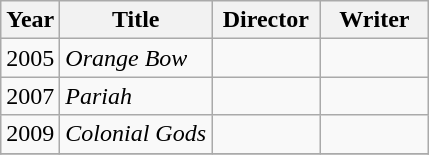<table class="wikitable">
<tr>
<th>Year</th>
<th>Title</th>
<th width=65>Director</th>
<th width=65>Writer</th>
</tr>
<tr>
<td>2005</td>
<td><em>Orange Bow</em></td>
<td></td>
<td></td>
</tr>
<tr>
<td>2007</td>
<td><em>Pariah</em></td>
<td></td>
<td></td>
</tr>
<tr>
<td>2009</td>
<td><em>Colonial Gods</em></td>
<td></td>
<td></td>
</tr>
<tr>
</tr>
</table>
